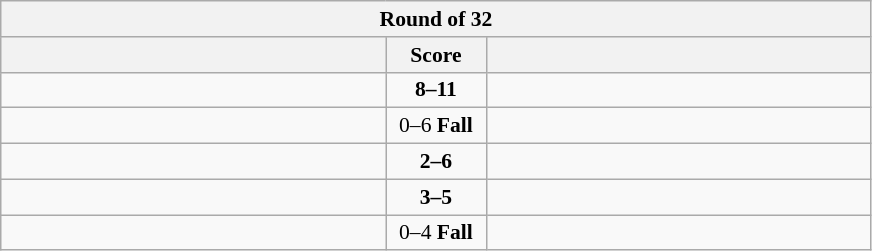<table class="wikitable" style="text-align: center; font-size:90% ">
<tr>
<th colspan=3>Round of 32</th>
</tr>
<tr>
<th align="right" width="250"></th>
<th width="60">Score</th>
<th align="left" width="250"></th>
</tr>
<tr>
<td align=left></td>
<td align=center><strong>8–11</strong></td>
<td align=left><strong></strong></td>
</tr>
<tr>
<td align=left></td>
<td align=center>0–6 <strong>Fall</strong></td>
<td align=left><strong></strong></td>
</tr>
<tr>
<td align=left></td>
<td align=center><strong>2–6</strong></td>
<td align=left><strong></strong></td>
</tr>
<tr>
<td align=left></td>
<td align=center><strong>3–5</strong></td>
<td align=left><strong></strong></td>
</tr>
<tr>
<td align=left></td>
<td align=center>0–4 <strong>Fall</strong></td>
<td align=left><strong></strong></td>
</tr>
</table>
